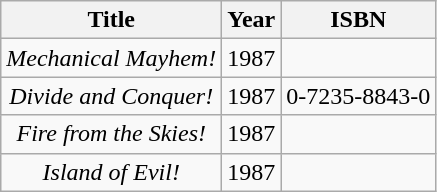<table class="wikitable" style="text-align:center">
<tr>
<th>Title</th>
<th>Year</th>
<th>ISBN</th>
</tr>
<tr>
<td><em>Mechanical Mayhem!</em></td>
<td>1987</td>
<td></td>
</tr>
<tr>
<td><em>Divide and Conquer!</em></td>
<td>1987</td>
<td>0-7235-8843-0</td>
</tr>
<tr>
<td><em>Fire from the Skies!</em></td>
<td>1987</td>
<td></td>
</tr>
<tr>
<td><em>Island of Evil!</em></td>
<td>1987</td>
<td></td>
</tr>
</table>
